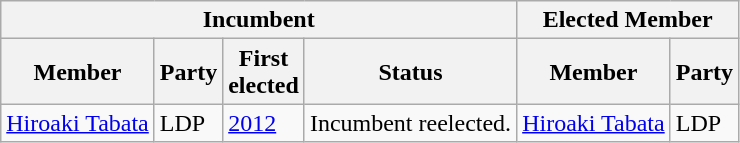<table class="wikitable sortable">
<tr>
<th colspan=4>Incumbent</th>
<th colspan=2>Elected Member</th>
</tr>
<tr>
<th>Member</th>
<th>Party</th>
<th>First<br>elected</th>
<th>Status</th>
<th>Member</th>
<th>Party</th>
</tr>
<tr>
<td><a href='#'>Hiroaki Tabata</a></td>
<td>LDP</td>
<td><a href='#'>2012</a></td>
<td>Incumbent reelected.</td>
<td><a href='#'>Hiroaki Tabata</a></td>
<td>LDP</td>
</tr>
</table>
